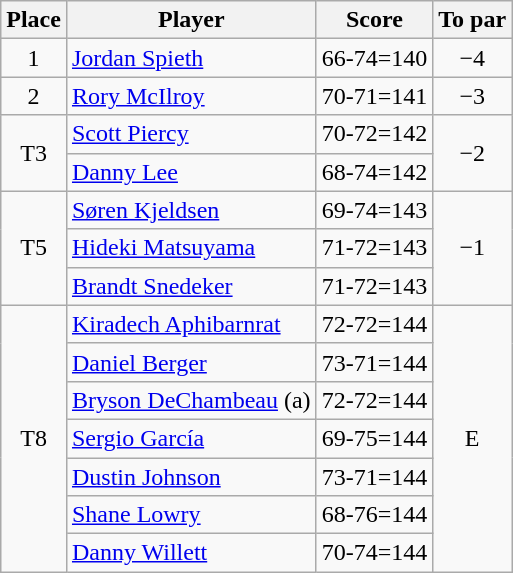<table class="wikitable">
<tr>
<th>Place</th>
<th>Player</th>
<th>Score</th>
<th>To par</th>
</tr>
<tr>
<td align=center>1</td>
<td> <a href='#'>Jordan Spieth</a></td>
<td>66-74=140</td>
<td align=center>−4</td>
</tr>
<tr>
<td align=center>2</td>
<td> <a href='#'>Rory McIlroy</a></td>
<td>70-71=141</td>
<td align=center>−3</td>
</tr>
<tr>
<td rowspan=2 align=center>T3</td>
<td> <a href='#'>Scott Piercy</a></td>
<td>70-72=142</td>
<td rowspan=2 align=center>−2</td>
</tr>
<tr>
<td> <a href='#'>Danny Lee</a></td>
<td>68-74=142</td>
</tr>
<tr>
<td rowspan=3 align=center>T5</td>
<td> <a href='#'>Søren Kjeldsen</a></td>
<td>69-74=143</td>
<td rowspan=3 align=center>−1</td>
</tr>
<tr>
<td> <a href='#'>Hideki Matsuyama</a></td>
<td>71-72=143</td>
</tr>
<tr>
<td> <a href='#'>Brandt Snedeker</a></td>
<td>71-72=143</td>
</tr>
<tr>
<td rowspan=7 align=center>T8</td>
<td> <a href='#'>Kiradech Aphibarnrat</a></td>
<td>72-72=144</td>
<td rowspan=7 align=center>E</td>
</tr>
<tr>
<td> <a href='#'>Daniel Berger</a></td>
<td>73-71=144</td>
</tr>
<tr>
<td> <a href='#'>Bryson DeChambeau</a> (a)</td>
<td>72-72=144</td>
</tr>
<tr>
<td> <a href='#'>Sergio García</a></td>
<td>69-75=144</td>
</tr>
<tr>
<td> <a href='#'>Dustin Johnson</a></td>
<td>73-71=144</td>
</tr>
<tr>
<td> <a href='#'>Shane Lowry</a></td>
<td>68-76=144</td>
</tr>
<tr>
<td> <a href='#'>Danny Willett</a></td>
<td>70-74=144</td>
</tr>
</table>
